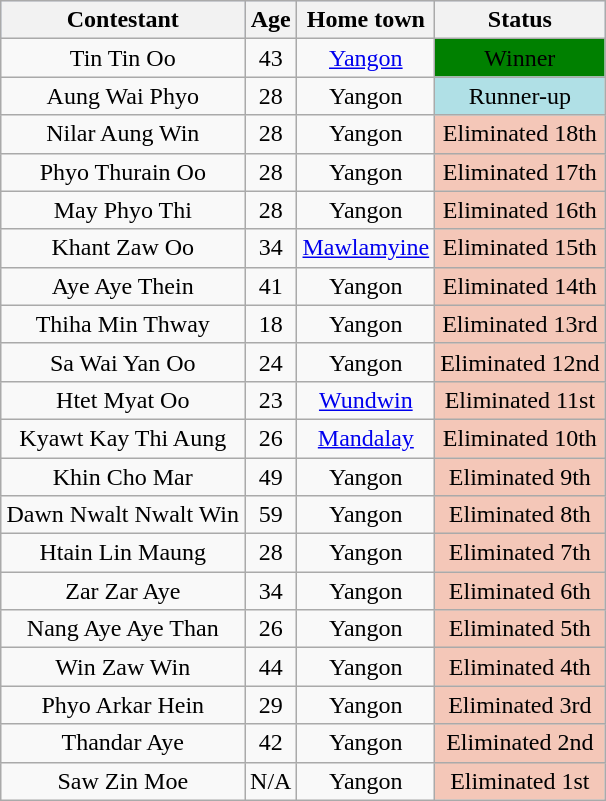<table class= "wikitable sortable" style="text-align: center; margin:auto; align: center">
<tr style="background:#C1D8FF;">
<th>Contestant</th>
<th>Age</th>
<th>Home town</th>
<th>Status</th>
</tr>
<tr>
<td>Tin Tin Oo</td>
<td>43</td>
<td><a href='#'>Yangon</a></td>
<td style="background:green;"><span>Winner</span></td>
</tr>
<tr>
<td>Aung Wai Phyo</td>
<td>28</td>
<td>Yangon</td>
<td style="background:#B0E0E6;">Runner-up</td>
</tr>
<tr>
<td>Nilar Aung Win</td>
<td>28</td>
<td>Yangon</td>
<td bgcolor="#F4C7B8">Eliminated 18th</td>
</tr>
<tr>
<td>Phyo Thurain Oo</td>
<td>28</td>
<td>Yangon</td>
<td bgcolor="#F4C7B8">Eliminated 17th</td>
</tr>
<tr>
<td>May Phyo Thi</td>
<td>28</td>
<td>Yangon</td>
<td bgcolor="#F4C7B8">Eliminated 16th</td>
</tr>
<tr>
<td>Khant Zaw Oo</td>
<td>34</td>
<td><a href='#'>Mawlamyine</a></td>
<td bgcolor="#F4C7B8">Eliminated 15th</td>
</tr>
<tr>
<td>Aye Aye Thein</td>
<td>41</td>
<td>Yangon</td>
<td bgcolor="#F4C7B8">Eliminated 14th</td>
</tr>
<tr>
<td>Thiha Min Thway</td>
<td>18</td>
<td>Yangon</td>
<td bgcolor="#F4C7B8">Eliminated 13rd</td>
</tr>
<tr>
<td>Sa Wai Yan Oo</td>
<td>24</td>
<td>Yangon</td>
<td bgcolor="#F4C7B8">Eliminated 12nd</td>
</tr>
<tr>
<td>Htet Myat Oo</td>
<td>23</td>
<td><a href='#'>Wundwin</a></td>
<td bgcolor="#F4C7B8">Eliminated 11st</td>
</tr>
<tr>
<td>Kyawt Kay Thi Aung</td>
<td>26</td>
<td><a href='#'>Mandalay</a></td>
<td bgcolor="#F4C7B8">Eliminated 10th</td>
</tr>
<tr>
<td>Khin Cho Mar</td>
<td>49</td>
<td>Yangon</td>
<td bgcolor="#F4C7B8">Eliminated 9th</td>
</tr>
<tr>
<td>Dawn Nwalt Nwalt Win</td>
<td>59</td>
<td>Yangon</td>
<td bgcolor="#F4C7B8">Eliminated 8th</td>
</tr>
<tr>
<td>Htain Lin Maung</td>
<td>28</td>
<td>Yangon</td>
<td bgcolor="#F4C7B8">Eliminated 7th</td>
</tr>
<tr>
<td>Zar Zar Aye</td>
<td>34</td>
<td>Yangon</td>
<td bgcolor="#F4C7B8">Eliminated 6th</td>
</tr>
<tr>
<td>Nang Aye Aye Than</td>
<td>26</td>
<td>Yangon</td>
<td bgcolor="#F4C7B8">Eliminated 5th</td>
</tr>
<tr>
<td>Win Zaw Win</td>
<td>44</td>
<td>Yangon</td>
<td bgcolor="#F4C7B8">Eliminated 4th</td>
</tr>
<tr>
<td>Phyo Arkar Hein</td>
<td>29</td>
<td>Yangon</td>
<td bgcolor="#F4C7B8">Eliminated 3rd</td>
</tr>
<tr>
<td>Thandar Aye</td>
<td>42</td>
<td>Yangon</td>
<td bgcolor="#F4C7B8">Eliminated 2nd</td>
</tr>
<tr>
<td>Saw Zin Moe</td>
<td>N/A</td>
<td>Yangon</td>
<td bgcolor="#F4C7B8">Eliminated 1st</td>
</tr>
</table>
